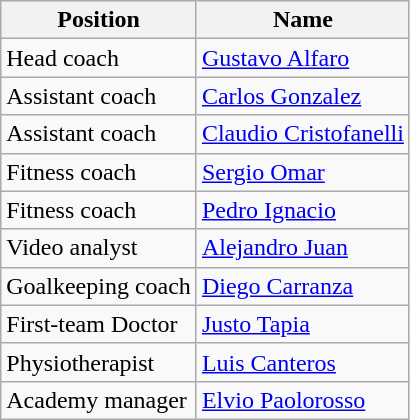<table class="wikitable">
<tr>
<th>Position</th>
<th>Name</th>
</tr>
<tr>
<td>Head coach</td>
<td> <a href='#'>Gustavo Alfaro</a></td>
</tr>
<tr>
<td>Assistant coach</td>
<td> <a href='#'>Carlos Gonzalez</a></td>
</tr>
<tr>
<td>Assistant coach</td>
<td> <a href='#'>Claudio Cristofanelli</a></td>
</tr>
<tr>
<td>Fitness coach</td>
<td> <a href='#'>Sergio Omar</a></td>
</tr>
<tr>
<td>Fitness coach</td>
<td> <a href='#'>Pedro Ignacio</a></td>
</tr>
<tr>
<td>Video analyst</td>
<td> <a href='#'>Alejandro Juan</a></td>
</tr>
<tr>
<td>Goalkeeping coach</td>
<td> <a href='#'>Diego Carranza</a></td>
</tr>
<tr>
<td>First-team Doctor</td>
<td> <a href='#'>Justo Tapia</a></td>
</tr>
<tr>
<td>Physiotherapist</td>
<td> <a href='#'>Luis Canteros</a></td>
</tr>
<tr>
<td>Academy manager</td>
<td> <a href='#'>Elvio Paolorosso</a></td>
</tr>
</table>
